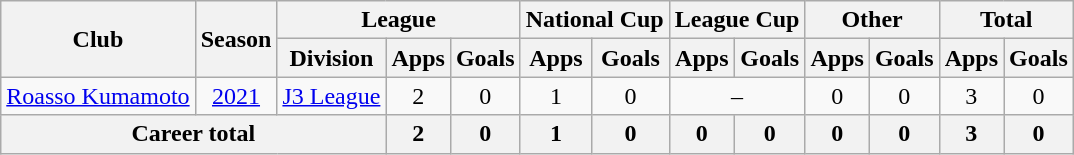<table class="wikitable" style="text-align: center">
<tr>
<th rowspan="2">Club</th>
<th rowspan="2">Season</th>
<th colspan="3">League</th>
<th colspan="2">National Cup</th>
<th colspan="2">League Cup</th>
<th colspan="2">Other</th>
<th colspan="2">Total</th>
</tr>
<tr>
<th>Division</th>
<th>Apps</th>
<th>Goals</th>
<th>Apps</th>
<th>Goals</th>
<th>Apps</th>
<th>Goals</th>
<th>Apps</th>
<th>Goals</th>
<th>Apps</th>
<th>Goals</th>
</tr>
<tr>
<td><a href='#'>Roasso Kumamoto</a></td>
<td><a href='#'>2021</a></td>
<td><a href='#'>J3 League</a></td>
<td>2</td>
<td>0</td>
<td>1</td>
<td>0</td>
<td colspan="2">–</td>
<td>0</td>
<td>0</td>
<td>3</td>
<td>0</td>
</tr>
<tr>
<th colspan=3>Career total</th>
<th>2</th>
<th>0</th>
<th>1</th>
<th>0</th>
<th>0</th>
<th>0</th>
<th>0</th>
<th>0</th>
<th>3</th>
<th>0</th>
</tr>
</table>
